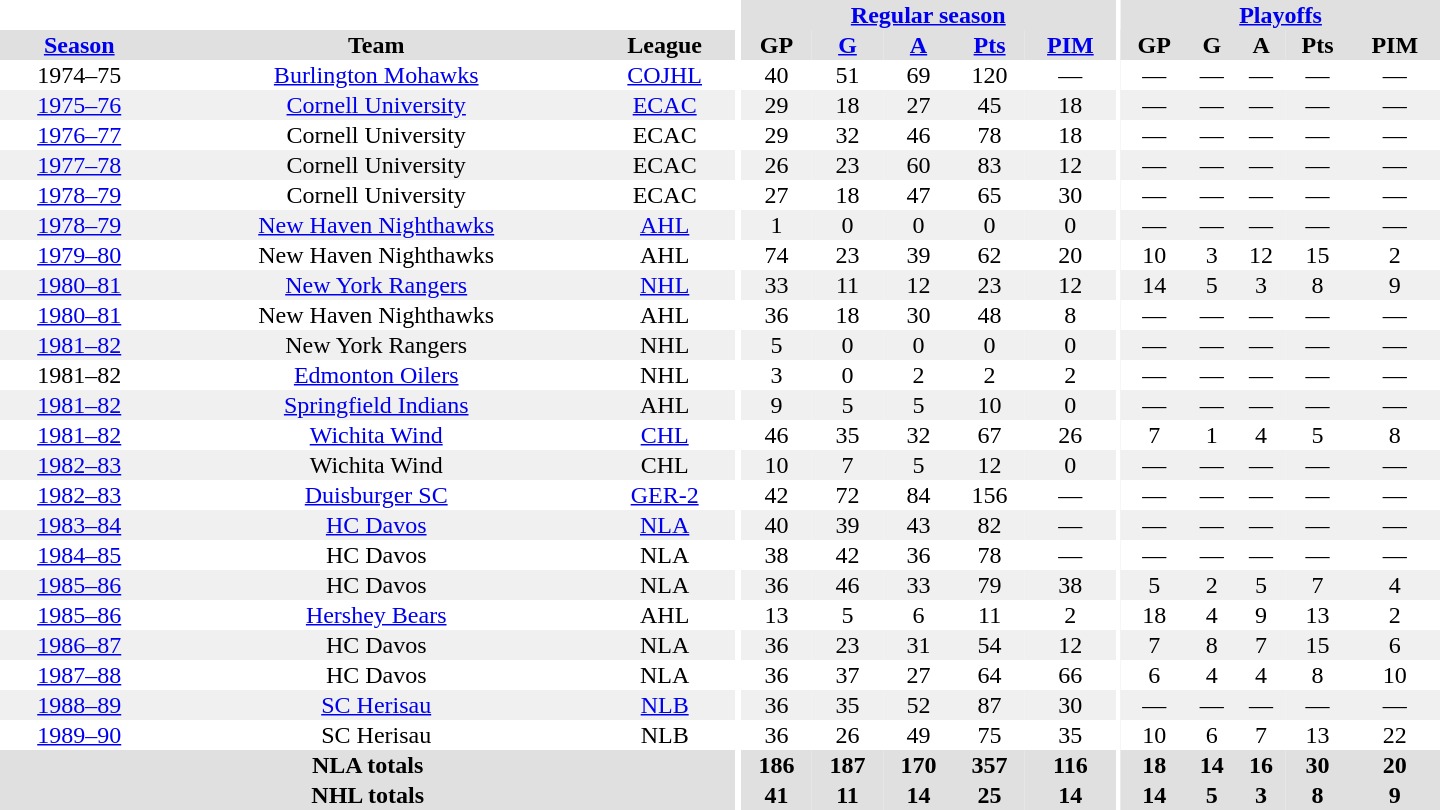<table border="0" cellpadding="1" cellspacing="0" style="text-align:center; width:60em">
<tr bgcolor="#e0e0e0">
<th colspan="3" bgcolor="#ffffff"></th>
<th rowspan="100" bgcolor="#ffffff"></th>
<th colspan="5"><a href='#'>Regular season</a></th>
<th rowspan="100" bgcolor="#ffffff"></th>
<th colspan="5"><a href='#'>Playoffs</a></th>
</tr>
<tr bgcolor="#e0e0e0">
<th><a href='#'>Season</a></th>
<th>Team</th>
<th>League</th>
<th>GP</th>
<th><a href='#'>G</a></th>
<th><a href='#'>A</a></th>
<th><a href='#'>Pts</a></th>
<th><a href='#'>PIM</a></th>
<th>GP</th>
<th>G</th>
<th>A</th>
<th>Pts</th>
<th>PIM</th>
</tr>
<tr>
<td>1974–75</td>
<td><a href='#'>Burlington Mohawks</a></td>
<td><a href='#'>COJHL</a></td>
<td>40</td>
<td>51</td>
<td>69</td>
<td>120</td>
<td>—</td>
<td>—</td>
<td>—</td>
<td>—</td>
<td>—</td>
<td>—</td>
</tr>
<tr bgcolor="#f0f0f0">
<td><a href='#'>1975–76</a></td>
<td><a href='#'>Cornell University</a></td>
<td><a href='#'>ECAC</a></td>
<td>29</td>
<td>18</td>
<td>27</td>
<td>45</td>
<td>18</td>
<td>—</td>
<td>—</td>
<td>—</td>
<td>—</td>
<td>—</td>
</tr>
<tr>
<td><a href='#'>1976–77</a></td>
<td>Cornell University</td>
<td>ECAC</td>
<td>29</td>
<td>32</td>
<td>46</td>
<td>78</td>
<td>18</td>
<td>—</td>
<td>—</td>
<td>—</td>
<td>—</td>
<td>—</td>
</tr>
<tr bgcolor="#f0f0f0">
<td><a href='#'>1977–78</a></td>
<td>Cornell University</td>
<td>ECAC</td>
<td>26</td>
<td>23</td>
<td>60</td>
<td>83</td>
<td>12</td>
<td>—</td>
<td>—</td>
<td>—</td>
<td>—</td>
<td>—</td>
</tr>
<tr>
<td><a href='#'>1978–79</a></td>
<td>Cornell University</td>
<td>ECAC</td>
<td>27</td>
<td>18</td>
<td>47</td>
<td>65</td>
<td>30</td>
<td>—</td>
<td>—</td>
<td>—</td>
<td>—</td>
<td>—</td>
</tr>
<tr bgcolor="#f0f0f0">
<td><a href='#'>1978–79</a></td>
<td><a href='#'>New Haven Nighthawks</a></td>
<td><a href='#'>AHL</a></td>
<td>1</td>
<td>0</td>
<td>0</td>
<td>0</td>
<td>0</td>
<td>—</td>
<td>—</td>
<td>—</td>
<td>—</td>
<td>—</td>
</tr>
<tr>
<td><a href='#'>1979–80</a></td>
<td>New Haven Nighthawks</td>
<td>AHL</td>
<td>74</td>
<td>23</td>
<td>39</td>
<td>62</td>
<td>20</td>
<td>10</td>
<td>3</td>
<td>12</td>
<td>15</td>
<td>2</td>
</tr>
<tr bgcolor="#f0f0f0">
<td><a href='#'>1980–81</a></td>
<td><a href='#'>New York Rangers</a></td>
<td><a href='#'>NHL</a></td>
<td>33</td>
<td>11</td>
<td>12</td>
<td>23</td>
<td>12</td>
<td>14</td>
<td>5</td>
<td>3</td>
<td>8</td>
<td>9</td>
</tr>
<tr>
<td><a href='#'>1980–81</a></td>
<td>New Haven Nighthawks</td>
<td>AHL</td>
<td>36</td>
<td>18</td>
<td>30</td>
<td>48</td>
<td>8</td>
<td>—</td>
<td>—</td>
<td>—</td>
<td>—</td>
<td>—</td>
</tr>
<tr bgcolor="#f0f0f0">
<td><a href='#'>1981–82</a></td>
<td>New York Rangers</td>
<td>NHL</td>
<td>5</td>
<td>0</td>
<td>0</td>
<td>0</td>
<td>0</td>
<td>—</td>
<td>—</td>
<td>—</td>
<td>—</td>
<td>—</td>
</tr>
<tr>
<td>1981–82</td>
<td><a href='#'>Edmonton Oilers</a></td>
<td>NHL</td>
<td>3</td>
<td>0</td>
<td>2</td>
<td>2</td>
<td>2</td>
<td>—</td>
<td>—</td>
<td>—</td>
<td>—</td>
<td>—</td>
</tr>
<tr bgcolor="#f0f0f0">
<td><a href='#'>1981–82</a></td>
<td><a href='#'>Springfield Indians</a></td>
<td>AHL</td>
<td>9</td>
<td>5</td>
<td>5</td>
<td>10</td>
<td>0</td>
<td>—</td>
<td>—</td>
<td>—</td>
<td>—</td>
<td>—</td>
</tr>
<tr>
<td><a href='#'>1981–82</a></td>
<td><a href='#'>Wichita Wind</a></td>
<td><a href='#'>CHL</a></td>
<td>46</td>
<td>35</td>
<td>32</td>
<td>67</td>
<td>26</td>
<td>7</td>
<td>1</td>
<td>4</td>
<td>5</td>
<td>8</td>
</tr>
<tr bgcolor="#f0f0f0">
<td><a href='#'>1982–83</a></td>
<td>Wichita Wind</td>
<td>CHL</td>
<td>10</td>
<td>7</td>
<td>5</td>
<td>12</td>
<td>0</td>
<td>—</td>
<td>—</td>
<td>—</td>
<td>—</td>
<td>—</td>
</tr>
<tr>
<td><a href='#'>1982–83</a></td>
<td><a href='#'>Duisburger SC</a></td>
<td><a href='#'>GER-2</a></td>
<td>42</td>
<td>72</td>
<td>84</td>
<td>156</td>
<td>—</td>
<td>—</td>
<td>—</td>
<td>—</td>
<td>—</td>
<td>—</td>
</tr>
<tr bgcolor="#f0f0f0">
<td><a href='#'>1983–84</a></td>
<td><a href='#'>HC Davos</a></td>
<td><a href='#'>NLA</a></td>
<td>40</td>
<td>39</td>
<td>43</td>
<td>82</td>
<td>—</td>
<td>—</td>
<td>—</td>
<td>—</td>
<td>—</td>
<td>—</td>
</tr>
<tr>
<td><a href='#'>1984–85</a></td>
<td>HC Davos</td>
<td>NLA</td>
<td>38</td>
<td>42</td>
<td>36</td>
<td>78</td>
<td>—</td>
<td>—</td>
<td>—</td>
<td>—</td>
<td>—</td>
<td>—</td>
</tr>
<tr bgcolor="#f0f0f0">
<td><a href='#'>1985–86</a></td>
<td>HC Davos</td>
<td>NLA</td>
<td>36</td>
<td>46</td>
<td>33</td>
<td>79</td>
<td>38</td>
<td>5</td>
<td>2</td>
<td>5</td>
<td>7</td>
<td>4</td>
</tr>
<tr>
<td><a href='#'>1985–86</a></td>
<td><a href='#'>Hershey Bears</a></td>
<td>AHL</td>
<td>13</td>
<td>5</td>
<td>6</td>
<td>11</td>
<td>2</td>
<td>18</td>
<td>4</td>
<td>9</td>
<td>13</td>
<td>2</td>
</tr>
<tr bgcolor="#f0f0f0">
<td><a href='#'>1986–87</a></td>
<td>HC Davos</td>
<td>NLA</td>
<td>36</td>
<td>23</td>
<td>31</td>
<td>54</td>
<td>12</td>
<td>7</td>
<td>8</td>
<td>7</td>
<td>15</td>
<td>6</td>
</tr>
<tr>
<td><a href='#'>1987–88</a></td>
<td>HC Davos</td>
<td>NLA</td>
<td>36</td>
<td>37</td>
<td>27</td>
<td>64</td>
<td>66</td>
<td>6</td>
<td>4</td>
<td>4</td>
<td>8</td>
<td>10</td>
</tr>
<tr bgcolor="#f0f0f0">
<td><a href='#'>1988–89</a></td>
<td><a href='#'>SC Herisau</a></td>
<td><a href='#'>NLB</a></td>
<td>36</td>
<td>35</td>
<td>52</td>
<td>87</td>
<td>30</td>
<td>—</td>
<td>—</td>
<td>—</td>
<td>—</td>
<td>—</td>
</tr>
<tr>
<td><a href='#'>1989–90</a></td>
<td>SC Herisau</td>
<td>NLB</td>
<td>36</td>
<td>26</td>
<td>49</td>
<td>75</td>
<td>35</td>
<td>10</td>
<td>6</td>
<td>7</td>
<td>13</td>
<td>22</td>
</tr>
<tr bgcolor="#e0e0e0">
<th colspan="3">NLA totals</th>
<th>186</th>
<th>187</th>
<th>170</th>
<th>357</th>
<th>116</th>
<th>18</th>
<th>14</th>
<th>16</th>
<th>30</th>
<th>20</th>
</tr>
<tr bgcolor="#e0e0e0">
<th colspan="3">NHL totals</th>
<th>41</th>
<th>11</th>
<th>14</th>
<th>25</th>
<th>14</th>
<th>14</th>
<th>5</th>
<th>3</th>
<th>8</th>
<th>9</th>
</tr>
</table>
